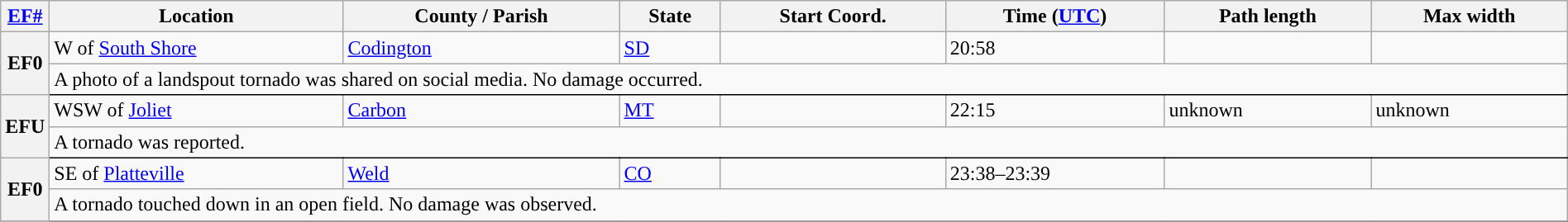<table class="wikitable sortable" style="width:100%;">
<tr>
<th scope="col" width="2%" align="center"><a href='#'>EF#</a></th>
<th scope="col" align="center" class="unsortable">Location</th>
<th scope="col" align="center" class="unsortable">County / Parish</th>
<th scope="col" align="center">State</th>
<th scope="col" align="center">Start Coord.</th>
<th scope="col" align="center">Time (<a href='#'>UTC</a>)</th>
<th scope="col" align="center">Path length</th>
<th scope="col" align="center">Max width</th>
</tr>
<tr>
<th scope="row" rowspan="2" style="background-color:#">EF0</th>
<td>W of <a href='#'>South Shore</a></td>
<td><a href='#'>Codington</a></td>
<td><a href='#'>SD</a></td>
<td></td>
<td>20:58</td>
<td></td>
<td></td>
</tr>
<tr class="expand-child">
<td colspan="8" style=" border-bottom: 1px solid black;">A photo of a landspout tornado was shared on social media. No damage occurred.</td>
</tr>
<tr>
<th scope="row" rowspan="2" style="background-color:#">EFU</th>
<td>WSW of <a href='#'>Joliet</a></td>
<td><a href='#'>Carbon</a></td>
<td><a href='#'>MT</a></td>
<td></td>
<td>22:15</td>
<td>unknown</td>
<td>unknown</td>
</tr>
<tr class="expand-child">
<td colspan="8" style=" border-bottom: 1px solid black;">A tornado was reported.</td>
</tr>
<tr>
<th scope="row" rowspan="2" style="background-color:#">EF0</th>
<td>SE of <a href='#'>Platteville</a></td>
<td><a href='#'>Weld</a></td>
<td><a href='#'>CO</a></td>
<td></td>
<td>23:38–23:39</td>
<td></td>
<td></td>
</tr>
<tr class="expand-child">
<td colspan="8" style=" border-bottom: 1px solid black;">A tornado touched down in an open field. No damage was observed.</td>
</tr>
<tr>
</tr>
</table>
